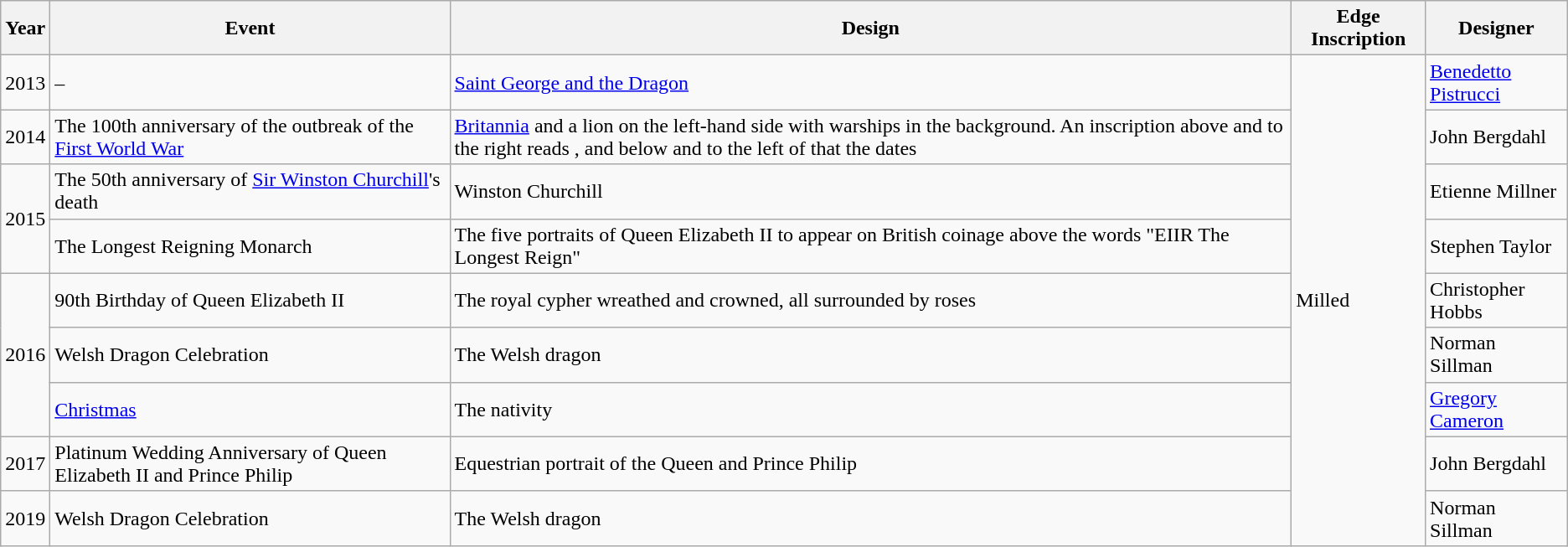<table class="wikitable">
<tr>
<th>Year</th>
<th>Event</th>
<th>Design</th>
<th>Edge Inscription</th>
<th>Designer</th>
</tr>
<tr>
<td>2013</td>
<td>–</td>
<td><a href='#'>Saint George and the Dragon</a></td>
<td rowspan="9">Milled</td>
<td><a href='#'>Benedetto Pistrucci</a></td>
</tr>
<tr>
<td>2014</td>
<td>The 100th anniversary of the outbreak of the <a href='#'>First World War</a></td>
<td><a href='#'>Britannia</a> and a lion on the left-hand side with warships in the background. An inscription above and to the right reads , and below and to the left of that the dates </td>
<td>John Bergdahl</td>
</tr>
<tr>
<td rowspan="2">2015</td>
<td>The 50th anniversary of <a href='#'>Sir Winston Churchill</a>'s death</td>
<td>Winston Churchill</td>
<td>Etienne Millner</td>
</tr>
<tr>
<td>The Longest Reigning Monarch</td>
<td>The five portraits of Queen Elizabeth II to appear on British coinage above the words "EIIR The Longest Reign"</td>
<td>Stephen Taylor</td>
</tr>
<tr>
<td rowspan="3">2016</td>
<td>90th Birthday of Queen Elizabeth II</td>
<td>The royal cypher wreathed and crowned, all surrounded by roses</td>
<td>Christopher Hobbs</td>
</tr>
<tr>
<td>Welsh Dragon Celebration</td>
<td>The Welsh dragon</td>
<td>Norman Sillman</td>
</tr>
<tr>
<td><a href='#'>Christmas</a></td>
<td>The nativity</td>
<td><a href='#'>Gregory Cameron</a></td>
</tr>
<tr>
<td>2017</td>
<td>Platinum Wedding Anniversary of Queen Elizabeth II and Prince Philip</td>
<td>Equestrian portrait of the Queen and Prince Philip</td>
<td>John Bergdahl</td>
</tr>
<tr>
<td>2019</td>
<td>Welsh Dragon Celebration</td>
<td>The Welsh dragon</td>
<td>Norman Sillman</td>
</tr>
</table>
